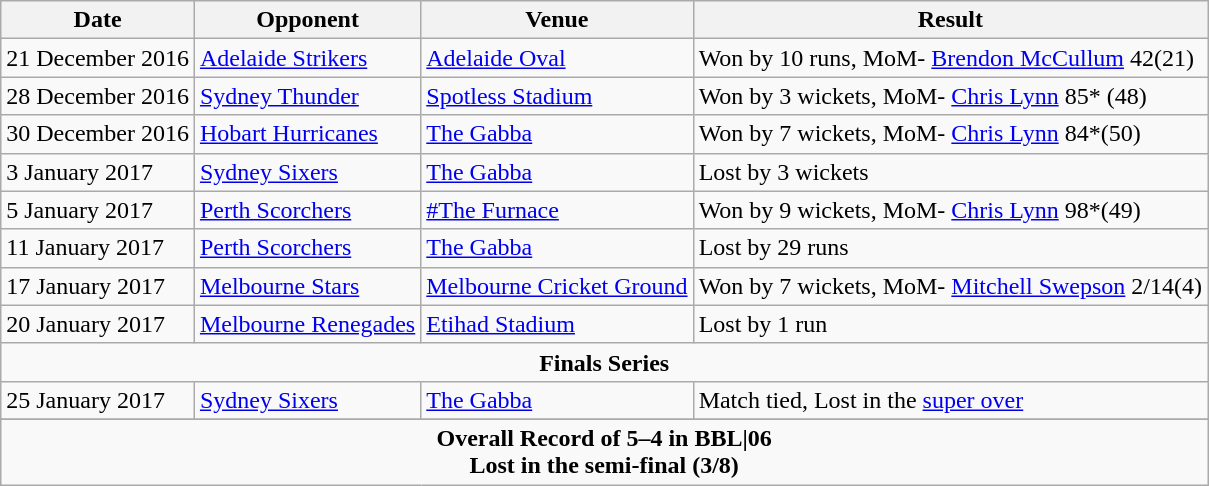<table class="wikitable">
<tr>
<th>Date</th>
<th>Opponent</th>
<th>Venue</th>
<th>Result</th>
</tr>
<tr align= style="background:#fbb; ">
<td>21 December 2016</td>
<td><a href='#'>Adelaide Strikers</a></td>
<td><a href='#'>Adelaide Oval</a></td>
<td>Won by 10 runs, MoM-  <a href='#'>Brendon McCullum</a> 42(21)</td>
</tr>
<tr align= style="background:#c3fdb8;">
<td>28 December 2016</td>
<td><a href='#'>Sydney Thunder</a></td>
<td><a href='#'>Spotless Stadium</a></td>
<td>Won by 3 wickets, MoM-  <a href='#'>Chris Lynn</a> 85* (48)</td>
</tr>
<tr align= style="background:#fbb; ">
<td>30 December 2016</td>
<td><a href='#'>Hobart Hurricanes</a></td>
<td><a href='#'>The Gabba</a></td>
<td>Won by 7 wickets, MoM- <a href='#'>Chris Lynn</a> 84*(50)</td>
</tr>
<tr align= style="background:#fbb; ">
<td>3 January 2017</td>
<td><a href='#'>Sydney Sixers</a></td>
<td><a href='#'>The Gabba</a></td>
<td>Lost by 3 wickets</td>
</tr>
<tr align= style="background:#c3fdb8;">
<td>5 January 2017</td>
<td><a href='#'>Perth Scorchers</a></td>
<td><a href='#'>#The Furnace</a></td>
<td>Won by 9 wickets, MoM-  <a href='#'>Chris Lynn</a> 98*(49)</td>
</tr>
<tr align= style="background:#c3fdb8;">
<td>11 January 2017</td>
<td><a href='#'>Perth Scorchers</a></td>
<td><a href='#'>The Gabba</a></td>
<td>Lost by 29 runs</td>
</tr>
<tr align= style="background:#c3fdb8;">
<td>17 January 2017</td>
<td><a href='#'>Melbourne Stars</a></td>
<td><a href='#'>Melbourne Cricket Ground</a></td>
<td>Won by 7 wickets, MoM-  <a href='#'>Mitchell Swepson</a> 2/14(4)</td>
</tr>
<tr align= style="background:#c3fdb8;">
<td>20 January 2017</td>
<td><a href='#'>Melbourne Renegades</a></td>
<td><a href='#'>Etihad Stadium</a></td>
<td>Lost by 1 run</td>
</tr>
<tr>
<td colspan="4" style="text-align: center; "><strong>Finals Series</strong></td>
</tr>
<tr align= style="background:#c3fdb8;">
<td>25 January 2017</td>
<td><a href='#'>Sydney Sixers</a></td>
<td><a href='#'>The Gabba</a></td>
<td>Match tied, Lost in the <a href='#'>super over</a></td>
</tr>
<tr align= style="background:#c3fdb8;">
</tr>
<tr>
<td colspan="4" style="text-align: center; "><strong>Overall Record of 5–4 in BBL|06</strong><br><strong>Lost in the semi-final (3/8)</strong></td>
</tr>
</table>
